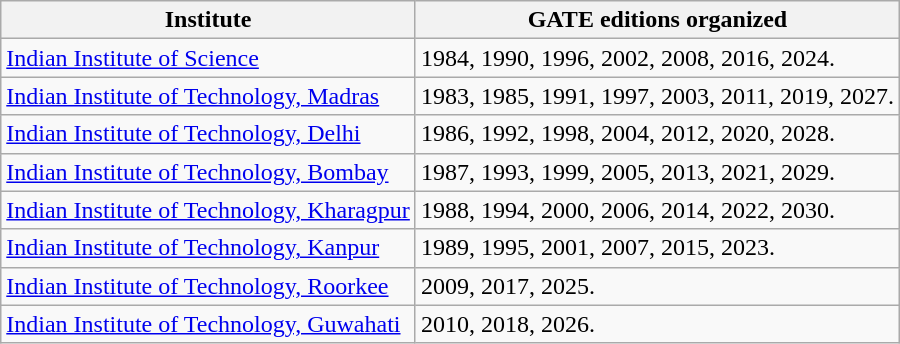<table class="wikitable sortable">
<tr>
<th>Institute</th>
<th>GATE editions organized</th>
</tr>
<tr>
<td><a href='#'>Indian Institute of Science</a></td>
<td>1984, 1990, 1996, 2002, 2008, 2016, 2024.</td>
</tr>
<tr>
<td><a href='#'>Indian Institute of Technology, Madras</a></td>
<td>1983, 1985, 1991, 1997, 2003, 2011, 2019, 2027.</td>
</tr>
<tr>
<td><a href='#'>Indian Institute of Technology, Delhi</a></td>
<td>1986, 1992, 1998, 2004, 2012, 2020, 2028.</td>
</tr>
<tr>
<td><a href='#'>Indian Institute of Technology, Bombay</a></td>
<td>1987, 1993, 1999, 2005, 2013, 2021, 2029.</td>
</tr>
<tr>
<td><a href='#'>Indian Institute of Technology, Kharagpur</a></td>
<td>1988, 1994, 2000, 2006, 2014, 2022, 2030.</td>
</tr>
<tr>
<td><a href='#'>Indian Institute of Technology, Kanpur</a></td>
<td>1989, 1995, 2001, 2007, 2015, 2023.</td>
</tr>
<tr>
<td><a href='#'>Indian Institute of Technology, Roorkee</a></td>
<td>2009, 2017, 2025.</td>
</tr>
<tr>
<td><a href='#'>Indian Institute of Technology, Guwahati</a></td>
<td>2010, 2018, 2026.</td>
</tr>
</table>
